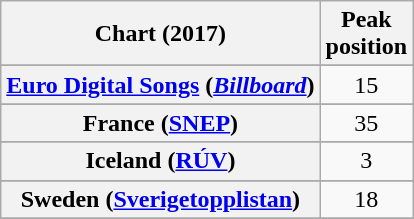<table class="wikitable sortable plainrowheaders" style="text-align:center">
<tr>
<th scope="col">Chart (2017)</th>
<th scope="col">Peak<br>position</th>
</tr>
<tr>
</tr>
<tr>
</tr>
<tr>
</tr>
<tr>
<th scope="row"><a href='#'>Euro Digital Songs</a> (<em><a href='#'>Billboard</a></em>)</th>
<td>15</td>
</tr>
<tr>
</tr>
<tr>
<th scope="row">France (<a href='#'>SNEP</a>)</th>
<td>35</td>
</tr>
<tr>
</tr>
<tr>
</tr>
<tr>
<th scope="row">Iceland (<a href='#'>RÚV</a>)</th>
<td>3</td>
</tr>
<tr>
</tr>
<tr>
</tr>
<tr>
</tr>
<tr>
</tr>
<tr>
</tr>
<tr>
<th scope="row">Sweden (<a href='#'>Sverigetopplistan</a>)</th>
<td>18</td>
</tr>
<tr>
</tr>
<tr>
</tr>
</table>
